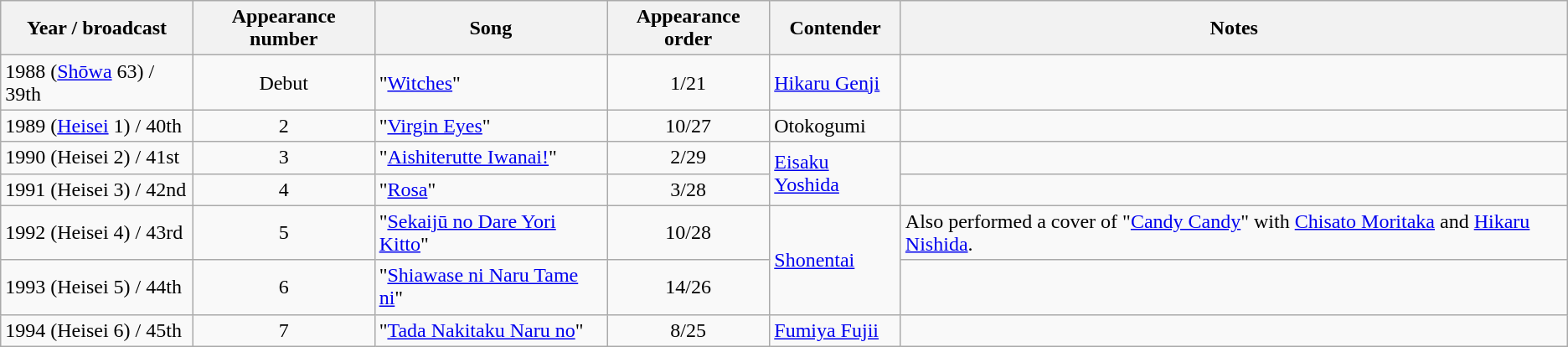<table class=wikitable>
<tr>
<th>Year / broadcast</th>
<th>Appearance number</th>
<th>Song</th>
<th>Appearance order</th>
<th>Contender</th>
<th>Notes</th>
</tr>
<tr>
<td>1988 (<a href='#'>Shōwa</a> 63) / 39th</td>
<td align=center>Debut</td>
<td>"<a href='#'>Witches</a>"</td>
<td align=center>1/21</td>
<td><a href='#'>Hikaru Genji</a></td>
<td></td>
</tr>
<tr>
<td>1989 (<a href='#'>Heisei</a> 1) / 40th</td>
<td align=center>2</td>
<td>"<a href='#'>Virgin Eyes</a>"</td>
<td align=center>10/27</td>
<td>Otokogumi</td>
<td></td>
</tr>
<tr>
<td>1990 (Heisei 2) / 41st</td>
<td align=center>3</td>
<td>"<a href='#'>Aishiterutte Iwanai!</a>"</td>
<td align=center>2/29</td>
<td rowspan="2"><a href='#'>Eisaku Yoshida</a></td>
<td></td>
</tr>
<tr>
<td>1991 (Heisei 3) / 42nd</td>
<td align=center>4</td>
<td>"<a href='#'>Rosa</a>"</td>
<td align=center>3/28</td>
<td></td>
</tr>
<tr>
<td>1992 (Heisei 4) / 43rd</td>
<td align=center>5</td>
<td>"<a href='#'>Sekaijū no Dare Yori Kitto</a>"<br></td>
<td align=center>10/28</td>
<td rowspan="2"><a href='#'>Shonentai</a></td>
<td>Also performed a cover of "<a href='#'>Candy Candy</a>" with <a href='#'>Chisato Moritaka</a> and <a href='#'>Hikaru Nishida</a>.</td>
</tr>
<tr>
<td>1993 (Heisei 5) / 44th</td>
<td align=center>6</td>
<td>"<a href='#'>Shiawase ni Naru Tame ni</a>"</td>
<td align=center>14/26</td>
<td></td>
</tr>
<tr>
<td>1994 (Heisei 6) / 45th</td>
<td align=center>7</td>
<td>"<a href='#'>Tada Nakitaku Naru no</a>"</td>
<td align=center>8/25</td>
<td><a href='#'>Fumiya Fujii</a></td>
<td></td>
</tr>
</table>
